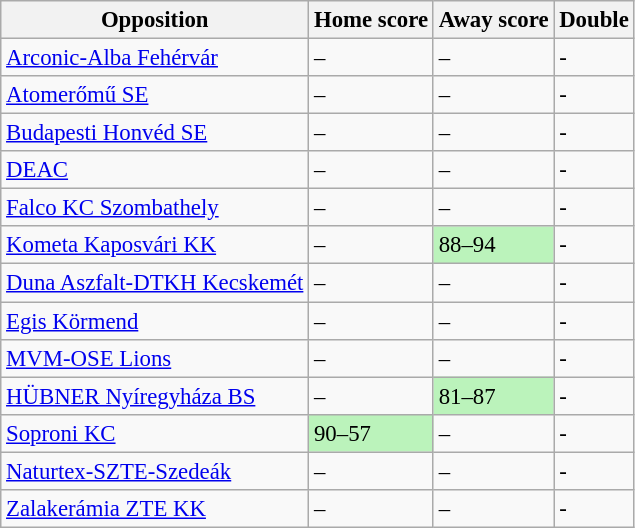<table class="wikitable" style="font-size:95%; style="text-align: center;">
<tr>
<th>Opposition</th>
<th>Home score</th>
<th>Away score</th>
<th>Double</th>
</tr>
<tr>
<td align="left"><a href='#'>Arconic-Alba Fehérvár</a></td>
<td>–</td>
<td>–</td>
<td><em> -</em></td>
</tr>
<tr>
<td align="left"><a href='#'>Atomerőmű SE</a></td>
<td>–</td>
<td>–</td>
<td><em> -</em></td>
</tr>
<tr>
<td align="left"><a href='#'>Budapesti Honvéd SE</a></td>
<td>–</td>
<td>–</td>
<td><em> -</em></td>
</tr>
<tr>
<td align="left"><a href='#'>DEAC</a></td>
<td>–</td>
<td>–</td>
<td><em> -</em></td>
</tr>
<tr>
<td align="left"><a href='#'>Falco KC Szombathely</a></td>
<td>–</td>
<td>–</td>
<td><em> -</em></td>
</tr>
<tr>
<td align="left"><a href='#'>Kometa Kaposvári KK</a></td>
<td>–</td>
<td bgcolor=#BBF3BB>88–94</td>
<td><em> -</em></td>
</tr>
<tr>
<td align="left"><a href='#'>Duna Aszfalt-DTKH Kecskemét</a></td>
<td>–</td>
<td>–</td>
<td><em> -</em></td>
</tr>
<tr>
<td align="left"><a href='#'>Egis Körmend</a></td>
<td>–</td>
<td>–</td>
<td><em> -</em></td>
</tr>
<tr>
<td align="left"><a href='#'>MVM-OSE Lions</a></td>
<td>–</td>
<td>–</td>
<td><em> -</em></td>
</tr>
<tr>
<td align="left"><a href='#'>HÜBNER Nyíregyháza BS</a></td>
<td>–</td>
<td bgcolor=#BBF3BB>81–87</td>
<td><em> -</em></td>
</tr>
<tr>
<td align="left"><a href='#'>Soproni KC</a></td>
<td bgcolor=#BBF3BB>90–57</td>
<td>–</td>
<td><em> -</em></td>
</tr>
<tr>
<td align="left"><a href='#'>Naturtex-SZTE-Szedeák</a></td>
<td>–</td>
<td>–</td>
<td><em> -</em></td>
</tr>
<tr>
<td align="left"><a href='#'>Zalakerámia ZTE KK</a></td>
<td>–</td>
<td>–</td>
<td><em> -</em></td>
</tr>
</table>
